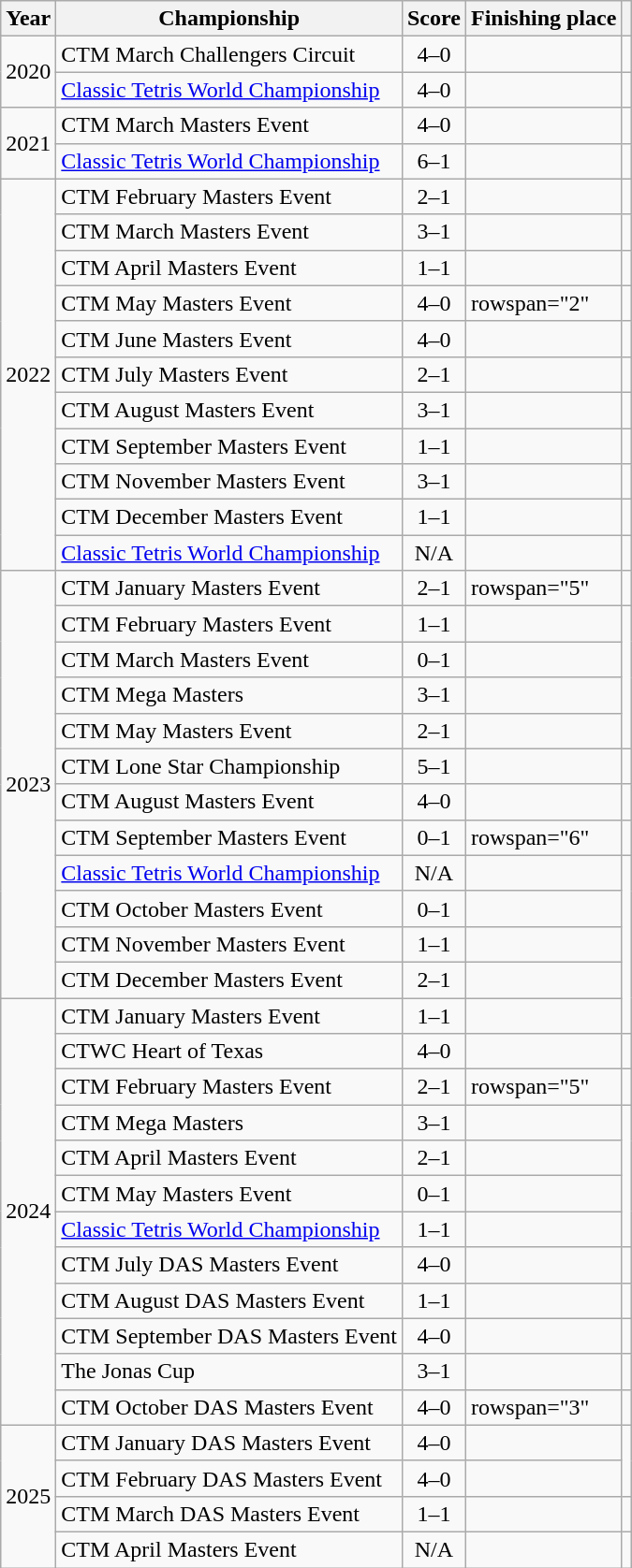<table class="sortable wikitable plainrowheaders">
<tr>
<th scope="col">Year</th>
<th scope="col">Championship</th>
<th scope="col">Score</th>
<th scope="col">Finishing place</th>
<th scope="col" align="center" class=unsortable></th>
</tr>
<tr>
<td rowspan="2">2020</td>
<td>CTM March Challengers Circuit</td>
<td align="center">4–0</td>
<td></td>
<td align="center"></td>
</tr>
<tr>
<td><a href='#'>Classic Tetris World Championship</a></td>
<td align="center">4–0</td>
<td></td>
<td align="center"></td>
</tr>
<tr>
<td rowspan="2">2021</td>
<td>CTM March Masters Event</td>
<td align="center">4–0</td>
<td></td>
<td align="center"></td>
</tr>
<tr>
<td><a href='#'>Classic Tetris World Championship</a></td>
<td align="center">6–1</td>
<td></td>
<td align="center"></td>
</tr>
<tr>
<td rowspan="11">2022</td>
<td>CTM February Masters Event</td>
<td align="center">2–1</td>
<td></td>
<td align="center"></td>
</tr>
<tr>
<td>CTM March Masters Event</td>
<td align="center">3–1</td>
<td></td>
<td align="center"></td>
</tr>
<tr>
<td>CTM April Masters Event</td>
<td align="center">1–1</td>
<td></td>
<td align="center"></td>
</tr>
<tr>
<td>CTM May Masters Event</td>
<td align="center">4–0</td>
<td>rowspan="2" </td>
<td align="center"></td>
</tr>
<tr>
<td>CTM June Masters Event</td>
<td align="center">4–0</td>
<td align="center"></td>
</tr>
<tr>
<td>CTM July Masters Event</td>
<td align="center">2–1</td>
<td></td>
<td align="center"></td>
</tr>
<tr>
<td>CTM August Masters Event</td>
<td align="center">3–1</td>
<td></td>
<td align="center"></td>
</tr>
<tr>
<td>CTM September Masters Event</td>
<td align="center">1–1</td>
<td></td>
<td align="center"></td>
</tr>
<tr>
<td>CTM November Masters Event</td>
<td align="center">3–1</td>
<td></td>
<td align="center"></td>
</tr>
<tr>
<td>CTM December Masters Event</td>
<td align="center">1–1</td>
<td></td>
<td align="center"></td>
</tr>
<tr>
<td><a href='#'>Classic Tetris World Championship</a></td>
<td align="center">N/A</td>
<td></td>
<td align="center"></td>
</tr>
<tr>
<td rowspan="12">2023</td>
<td>CTM January Masters Event</td>
<td align="center">2–1</td>
<td>rowspan="5" </td>
<td align="center"></td>
</tr>
<tr>
<td>CTM February Masters Event</td>
<td align="center">1–1</td>
<td align="center"></td>
</tr>
<tr>
<td>CTM March Masters Event</td>
<td align="center">0–1</td>
<td align="center"></td>
</tr>
<tr>
<td>CTM Mega Masters</td>
<td align="center">3–1</td>
<td align="center"></td>
</tr>
<tr>
<td>CTM May Masters Event</td>
<td align="center">2–1</td>
<td align="center"></td>
</tr>
<tr>
<td>CTM Lone Star Championship</td>
<td align="center">5–1</td>
<td></td>
<td align="center"></td>
</tr>
<tr>
<td>CTM August Masters Event</td>
<td align="center">4–0</td>
<td></td>
<td align="center"></td>
</tr>
<tr>
<td>CTM September Masters Event</td>
<td align="center">0–1</td>
<td>rowspan="6" </td>
<td align="center"></td>
</tr>
<tr>
<td><a href='#'>Classic Tetris World Championship</a></td>
<td align="center">N/A</td>
<td align="center"></td>
</tr>
<tr>
<td>CTM October Masters Event</td>
<td align="center">0–1</td>
<td align="center"></td>
</tr>
<tr>
<td>CTM November Masters Event</td>
<td align="center">1–1</td>
<td align="center"></td>
</tr>
<tr>
<td>CTM December Masters Event</td>
<td align="center">2–1</td>
<td align="center"></td>
</tr>
<tr>
<td rowspan="12">2024</td>
<td>CTM January Masters Event</td>
<td align="center">1–1</td>
<td align="center"></td>
</tr>
<tr>
<td>CTWC Heart of Texas</td>
<td align="center">4–0</td>
<td></td>
<td align="center"></td>
</tr>
<tr>
<td>CTM February Masters Event</td>
<td align="center">2–1</td>
<td>rowspan="5" </td>
<td align="center"></td>
</tr>
<tr>
<td>CTM Mega Masters</td>
<td align="center">3–1</td>
<td align="center"></td>
</tr>
<tr>
<td>CTM April Masters Event</td>
<td align="center">2–1</td>
<td align="center"></td>
</tr>
<tr>
<td>CTM May Masters Event</td>
<td align="center">0–1</td>
<td align="center"></td>
</tr>
<tr>
<td><a href='#'>Classic Tetris World Championship</a></td>
<td align="center">1–1</td>
<td align="center"></td>
</tr>
<tr>
<td>CTM July DAS Masters Event</td>
<td align="center">4–0</td>
<td></td>
<td align="center"></td>
</tr>
<tr>
<td>CTM August DAS Masters Event</td>
<td align="center">1–1</td>
<td></td>
<td align="center"></td>
</tr>
<tr>
<td>CTM September DAS Masters Event</td>
<td align="center">4–0</td>
<td></td>
<td align="center"></td>
</tr>
<tr>
<td>The Jonas Cup</td>
<td align="center">3–1</td>
<td></td>
<td align="center"></td>
</tr>
<tr>
<td>CTM October DAS Masters Event</td>
<td align="center">4–0</td>
<td>rowspan="3" </td>
<td align="center"></td>
</tr>
<tr>
<td rowspan="4">2025</td>
<td>CTM January DAS Masters Event</td>
<td align="center">4–0</td>
<td align="center"></td>
</tr>
<tr>
<td>CTM February DAS Masters Event</td>
<td align="center">4–0</td>
<td align="center"></td>
</tr>
<tr>
<td>CTM March DAS Masters Event</td>
<td align="center">1–1</td>
<td></td>
<td align="center"></td>
</tr>
<tr>
<td>CTM April Masters Event</td>
<td align="center">N/A</td>
<td></td>
<td align="center"></td>
</tr>
</table>
